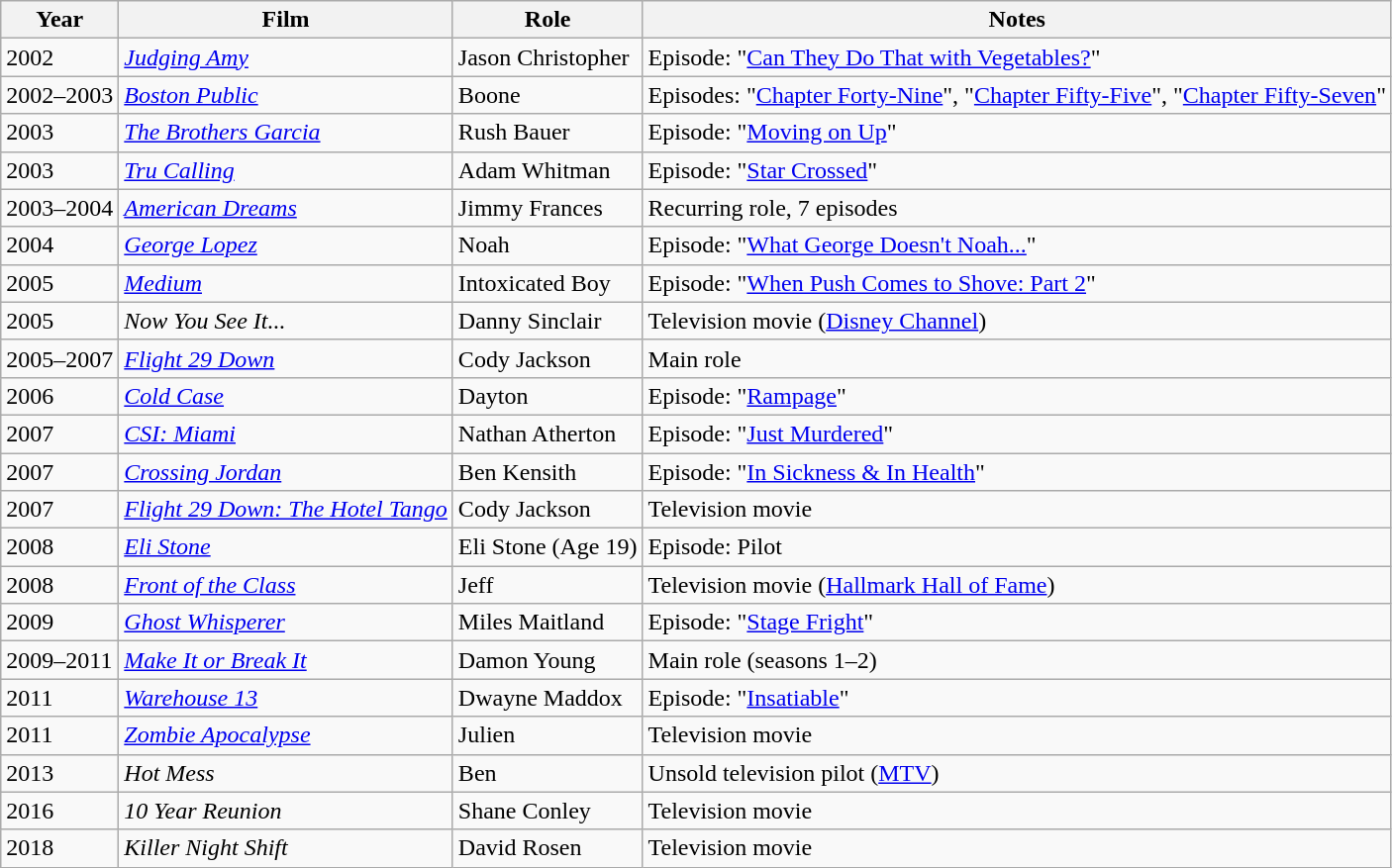<table class="wikitable">
<tr>
<th>Year</th>
<th>Film</th>
<th>Role</th>
<th>Notes</th>
</tr>
<tr>
<td>2002</td>
<td><em><a href='#'>Judging Amy</a></em></td>
<td>Jason Christopher</td>
<td>Episode: "<a href='#'>Can They Do That with Vegetables?</a>"</td>
</tr>
<tr>
<td>2002–2003</td>
<td><em><a href='#'>Boston Public</a></em></td>
<td>Boone</td>
<td>Episodes: "<a href='#'>Chapter Forty-Nine</a>", "<a href='#'>Chapter Fifty-Five</a>", "<a href='#'>Chapter Fifty-Seven</a>"</td>
</tr>
<tr>
<td>2003</td>
<td><em><a href='#'>The Brothers Garcia</a></em></td>
<td>Rush Bauer</td>
<td>Episode: "<a href='#'>Moving on Up</a>"</td>
</tr>
<tr>
<td>2003</td>
<td><em><a href='#'>Tru Calling</a></em></td>
<td>Adam Whitman</td>
<td>Episode: "<a href='#'>Star Crossed</a>"</td>
</tr>
<tr>
<td>2003–2004</td>
<td><em><a href='#'>American Dreams</a></em></td>
<td>Jimmy Frances</td>
<td>Recurring role, 7 episodes</td>
</tr>
<tr>
<td>2004</td>
<td><em><a href='#'>George Lopez</a></em></td>
<td>Noah</td>
<td>Episode: "<a href='#'>What George Doesn't Noah...</a>"</td>
</tr>
<tr>
<td>2005</td>
<td><em><a href='#'>Medium</a></em></td>
<td>Intoxicated Boy</td>
<td>Episode: "<a href='#'>When Push Comes to Shove: Part 2</a>"</td>
</tr>
<tr>
<td>2005</td>
<td><em>Now You See It...</em></td>
<td>Danny Sinclair</td>
<td>Television movie (<a href='#'>Disney Channel</a>)</td>
</tr>
<tr>
<td>2005–2007</td>
<td><em><a href='#'>Flight 29 Down</a></em></td>
<td>Cody Jackson</td>
<td>Main role</td>
</tr>
<tr>
<td>2006</td>
<td><em><a href='#'>Cold Case</a></em></td>
<td>Dayton</td>
<td>Episode: "<a href='#'>Rampage</a>"</td>
</tr>
<tr>
<td>2007</td>
<td><em><a href='#'>CSI: Miami</a></em></td>
<td>Nathan Atherton</td>
<td>Episode: "<a href='#'>Just Murdered</a>"</td>
</tr>
<tr>
<td>2007</td>
<td><em><a href='#'>Crossing Jordan</a></em></td>
<td>Ben Kensith</td>
<td>Episode: "<a href='#'>In Sickness & In Health</a>"</td>
</tr>
<tr>
<td>2007</td>
<td><em><a href='#'>Flight 29 Down: The Hotel Tango</a></em></td>
<td>Cody Jackson</td>
<td>Television movie</td>
</tr>
<tr>
<td>2008</td>
<td><em><a href='#'>Eli Stone</a></em></td>
<td>Eli Stone (Age 19)</td>
<td>Episode: Pilot</td>
</tr>
<tr>
<td>2008</td>
<td><em><a href='#'>Front of the Class</a></em></td>
<td>Jeff</td>
<td>Television movie (<a href='#'>Hallmark Hall of Fame</a>)</td>
</tr>
<tr>
<td>2009</td>
<td><em><a href='#'>Ghost Whisperer</a></em></td>
<td>Miles Maitland</td>
<td>Episode: "<a href='#'>Stage Fright</a>"</td>
</tr>
<tr>
<td>2009–2011</td>
<td><em><a href='#'>Make It or Break It</a></em></td>
<td>Damon Young</td>
<td>Main role (seasons 1–2)</td>
</tr>
<tr>
<td>2011</td>
<td><em><a href='#'>Warehouse 13</a></em></td>
<td>Dwayne Maddox</td>
<td>Episode: "<a href='#'>Insatiable</a>"</td>
</tr>
<tr>
<td>2011</td>
<td><em><a href='#'>Zombie Apocalypse</a></em></td>
<td>Julien</td>
<td>Television movie</td>
</tr>
<tr>
<td>2013</td>
<td><em>Hot Mess</em></td>
<td>Ben</td>
<td>Unsold television pilot (<a href='#'>MTV</a>)</td>
</tr>
<tr>
<td>2016</td>
<td><em>10 Year Reunion</em></td>
<td>Shane Conley</td>
<td>Television movie</td>
</tr>
<tr>
<td>2018</td>
<td><em>Killer Night Shift</em></td>
<td>David Rosen</td>
<td>Television movie</td>
</tr>
</table>
